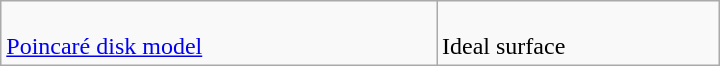<table class=wikitable width=480>
<tr>
<td><br><a href='#'>Poincaré disk model</a></td>
<td><br>Ideal surface</td>
</tr>
</table>
